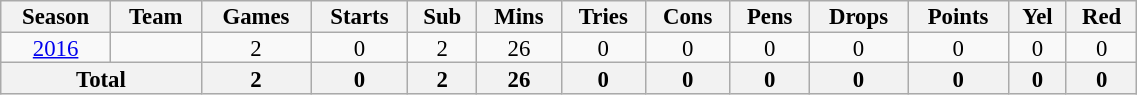<table class="wikitable" style="text-align:center; line-height:90%; font-size:95%; width:60%;">
<tr>
<th>Season</th>
<th>Team</th>
<th>Games</th>
<th>Starts</th>
<th>Sub</th>
<th>Mins</th>
<th>Tries</th>
<th>Cons</th>
<th>Pens</th>
<th>Drops</th>
<th>Points</th>
<th>Yel</th>
<th>Red</th>
</tr>
<tr>
<td><a href='#'>2016</a></td>
<td></td>
<td>2</td>
<td>0</td>
<td>2</td>
<td>26</td>
<td>0</td>
<td>0</td>
<td>0</td>
<td>0</td>
<td>0</td>
<td>0</td>
<td>0</td>
</tr>
<tr>
<th colspan="2">Total</th>
<th>2</th>
<th>0</th>
<th>2</th>
<th>26</th>
<th>0</th>
<th>0</th>
<th>0</th>
<th>0</th>
<th>0</th>
<th>0</th>
<th>0</th>
</tr>
</table>
